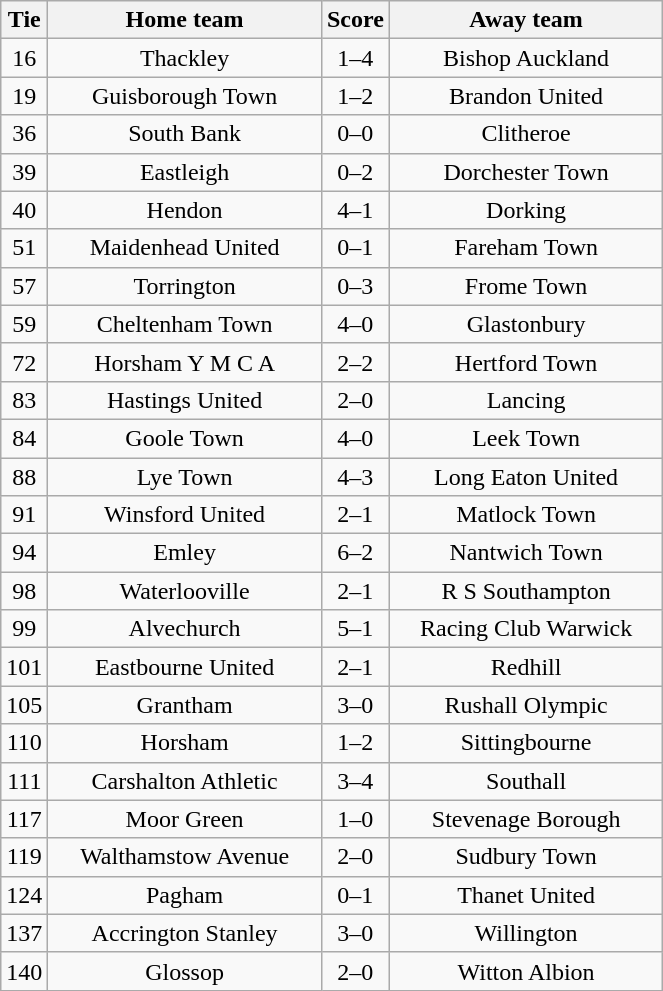<table class="wikitable" style="text-align:center;">
<tr>
<th width=20>Tie</th>
<th width=175>Home team</th>
<th width=20>Score</th>
<th width=175>Away team</th>
</tr>
<tr>
<td>16</td>
<td>Thackley</td>
<td>1–4</td>
<td>Bishop Auckland</td>
</tr>
<tr>
<td>19</td>
<td>Guisborough Town</td>
<td>1–2</td>
<td>Brandon United</td>
</tr>
<tr>
<td>36</td>
<td>South Bank</td>
<td>0–0</td>
<td>Clitheroe</td>
</tr>
<tr>
<td>39</td>
<td>Eastleigh</td>
<td>0–2</td>
<td>Dorchester Town</td>
</tr>
<tr>
<td>40</td>
<td>Hendon</td>
<td>4–1</td>
<td>Dorking</td>
</tr>
<tr>
<td>51</td>
<td>Maidenhead United</td>
<td>0–1</td>
<td>Fareham Town</td>
</tr>
<tr>
<td>57</td>
<td>Torrington</td>
<td>0–3</td>
<td>Frome Town</td>
</tr>
<tr>
<td>59</td>
<td>Cheltenham Town</td>
<td>4–0</td>
<td>Glastonbury</td>
</tr>
<tr>
<td>72</td>
<td>Horsham Y M C A</td>
<td>2–2</td>
<td>Hertford Town</td>
</tr>
<tr>
<td>83</td>
<td>Hastings United</td>
<td>2–0</td>
<td>Lancing</td>
</tr>
<tr>
<td>84</td>
<td>Goole Town</td>
<td>4–0</td>
<td>Leek Town</td>
</tr>
<tr>
<td>88</td>
<td>Lye Town</td>
<td>4–3</td>
<td>Long Eaton United</td>
</tr>
<tr>
<td>91</td>
<td>Winsford United</td>
<td>2–1</td>
<td>Matlock Town</td>
</tr>
<tr>
<td>94</td>
<td>Emley</td>
<td>6–2</td>
<td>Nantwich Town</td>
</tr>
<tr>
<td>98</td>
<td>Waterlooville</td>
<td>2–1</td>
<td>R S Southampton</td>
</tr>
<tr>
<td>99</td>
<td>Alvechurch</td>
<td>5–1</td>
<td>Racing Club Warwick</td>
</tr>
<tr>
<td>101</td>
<td>Eastbourne United</td>
<td>2–1</td>
<td>Redhill</td>
</tr>
<tr>
<td>105</td>
<td>Grantham</td>
<td>3–0</td>
<td>Rushall Olympic</td>
</tr>
<tr>
<td>110</td>
<td>Horsham</td>
<td>1–2</td>
<td>Sittingbourne</td>
</tr>
<tr>
<td>111</td>
<td>Carshalton Athletic</td>
<td>3–4</td>
<td>Southall</td>
</tr>
<tr>
<td>117</td>
<td>Moor Green</td>
<td>1–0</td>
<td>Stevenage Borough</td>
</tr>
<tr>
<td>119</td>
<td>Walthamstow Avenue</td>
<td>2–0</td>
<td>Sudbury Town</td>
</tr>
<tr>
<td>124</td>
<td>Pagham</td>
<td>0–1</td>
<td>Thanet United</td>
</tr>
<tr>
<td>137</td>
<td>Accrington Stanley</td>
<td>3–0</td>
<td>Willington</td>
</tr>
<tr>
<td>140</td>
<td>Glossop</td>
<td>2–0</td>
<td>Witton Albion</td>
</tr>
</table>
